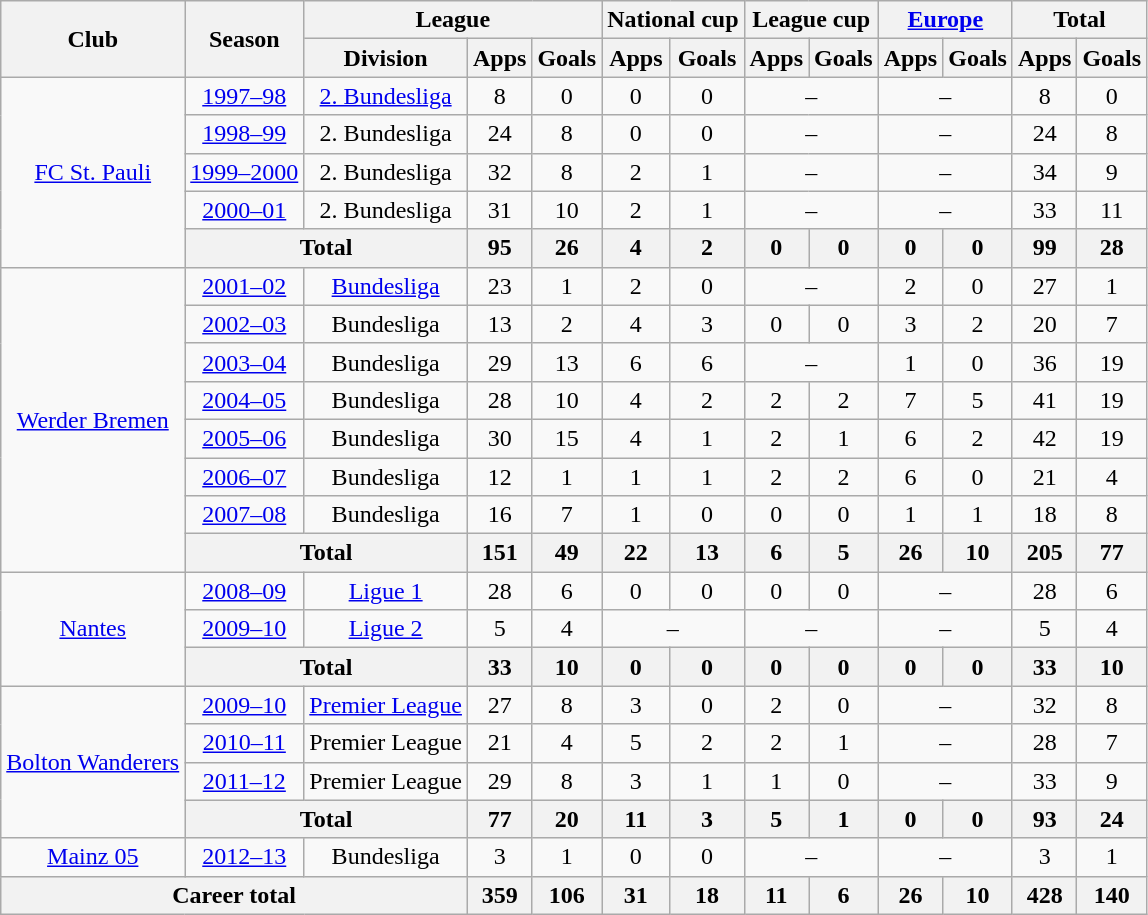<table class="wikitable" style="text-align:center">
<tr>
<th rowspan="2">Club</th>
<th rowspan="2">Season</th>
<th colspan="3">League</th>
<th colspan="2">National cup</th>
<th colspan="2">League cup</th>
<th colspan="2"><a href='#'>Europe</a></th>
<th colspan="2">Total</th>
</tr>
<tr>
<th>Division</th>
<th>Apps</th>
<th>Goals</th>
<th>Apps</th>
<th>Goals</th>
<th>Apps</th>
<th>Goals</th>
<th>Apps</th>
<th>Goals</th>
<th>Apps</th>
<th>Goals</th>
</tr>
<tr>
<td rowspan="5"><a href='#'>FC St. Pauli</a></td>
<td><a href='#'>1997–98</a></td>
<td><a href='#'>2. Bundesliga</a></td>
<td>8</td>
<td>0</td>
<td>0</td>
<td>0</td>
<td colspan="2">–</td>
<td colspan="2">–</td>
<td>8</td>
<td>0</td>
</tr>
<tr>
<td><a href='#'>1998–99</a></td>
<td>2. Bundesliga</td>
<td>24</td>
<td>8</td>
<td>0</td>
<td>0</td>
<td colspan="2">–</td>
<td colspan="2">–</td>
<td>24</td>
<td>8</td>
</tr>
<tr>
<td><a href='#'>1999–2000</a></td>
<td>2. Bundesliga</td>
<td>32</td>
<td>8</td>
<td>2</td>
<td>1</td>
<td colspan="2">–</td>
<td colspan="2">–</td>
<td>34</td>
<td>9</td>
</tr>
<tr>
<td><a href='#'>2000–01</a></td>
<td>2. Bundesliga</td>
<td>31</td>
<td>10</td>
<td>2</td>
<td>1</td>
<td colspan="2">–</td>
<td colspan="2">–</td>
<td>33</td>
<td>11</td>
</tr>
<tr>
<th colspan="2">Total</th>
<th>95</th>
<th>26</th>
<th>4</th>
<th>2</th>
<th>0</th>
<th>0</th>
<th>0</th>
<th>0</th>
<th>99</th>
<th>28</th>
</tr>
<tr>
<td rowspan="8"><a href='#'>Werder Bremen</a></td>
<td><a href='#'>2001–02</a></td>
<td><a href='#'>Bundesliga</a></td>
<td>23</td>
<td>1</td>
<td>2</td>
<td>0</td>
<td colspan="2">–</td>
<td>2</td>
<td>0</td>
<td>27</td>
<td>1</td>
</tr>
<tr>
<td><a href='#'>2002–03</a></td>
<td>Bundesliga</td>
<td>13</td>
<td>2</td>
<td>4</td>
<td>3</td>
<td>0</td>
<td>0</td>
<td>3</td>
<td>2</td>
<td>20</td>
<td>7</td>
</tr>
<tr>
<td><a href='#'>2003–04</a></td>
<td>Bundesliga</td>
<td>29</td>
<td>13</td>
<td>6</td>
<td>6</td>
<td colspan="2">–</td>
<td>1</td>
<td>0</td>
<td>36</td>
<td>19</td>
</tr>
<tr>
<td><a href='#'>2004–05</a></td>
<td>Bundesliga</td>
<td>28</td>
<td>10</td>
<td>4</td>
<td>2</td>
<td>2</td>
<td>2</td>
<td>7</td>
<td>5</td>
<td>41</td>
<td>19</td>
</tr>
<tr>
<td><a href='#'>2005–06</a></td>
<td>Bundesliga</td>
<td>30</td>
<td>15</td>
<td>4</td>
<td>1</td>
<td>2</td>
<td>1</td>
<td>6</td>
<td>2</td>
<td>42</td>
<td>19</td>
</tr>
<tr>
<td><a href='#'>2006–07</a></td>
<td>Bundesliga</td>
<td>12</td>
<td>1</td>
<td>1</td>
<td>1</td>
<td>2</td>
<td>2</td>
<td>6</td>
<td>0</td>
<td>21</td>
<td>4</td>
</tr>
<tr>
<td><a href='#'>2007–08</a></td>
<td>Bundesliga</td>
<td>16</td>
<td>7</td>
<td>1</td>
<td>0</td>
<td>0</td>
<td>0</td>
<td>1</td>
<td>1</td>
<td>18</td>
<td>8</td>
</tr>
<tr>
<th colspan="2">Total</th>
<th>151</th>
<th>49</th>
<th>22</th>
<th>13</th>
<th>6</th>
<th>5</th>
<th>26</th>
<th>10</th>
<th>205</th>
<th>77</th>
</tr>
<tr>
<td rowspan="3"><a href='#'>Nantes</a></td>
<td><a href='#'>2008–09</a></td>
<td><a href='#'>Ligue 1</a></td>
<td>28</td>
<td>6</td>
<td>0</td>
<td>0</td>
<td>0</td>
<td>0</td>
<td colspan="2">–</td>
<td>28</td>
<td>6</td>
</tr>
<tr>
<td><a href='#'>2009–10</a></td>
<td><a href='#'>Ligue 2</a></td>
<td>5</td>
<td>4</td>
<td colspan="2">–</td>
<td colspan="2">–</td>
<td colspan="2">–</td>
<td>5</td>
<td>4</td>
</tr>
<tr>
<th colspan="2">Total</th>
<th>33</th>
<th>10</th>
<th>0</th>
<th>0</th>
<th>0</th>
<th>0</th>
<th>0</th>
<th>0</th>
<th>33</th>
<th>10</th>
</tr>
<tr>
<td rowspan="4"><a href='#'>Bolton Wanderers</a></td>
<td><a href='#'>2009–10</a></td>
<td><a href='#'>Premier League</a></td>
<td>27</td>
<td>8</td>
<td>3</td>
<td>0</td>
<td>2</td>
<td>0</td>
<td colspan="2">–</td>
<td>32</td>
<td>8</td>
</tr>
<tr>
<td><a href='#'>2010–11</a></td>
<td>Premier League</td>
<td>21</td>
<td>4</td>
<td>5</td>
<td>2</td>
<td>2</td>
<td>1</td>
<td colspan="2">–</td>
<td>28</td>
<td>7</td>
</tr>
<tr>
<td><a href='#'>2011–12</a></td>
<td>Premier League</td>
<td>29</td>
<td>8</td>
<td>3</td>
<td>1</td>
<td>1</td>
<td>0</td>
<td colspan="2">–</td>
<td>33</td>
<td>9</td>
</tr>
<tr>
<th colspan="2">Total</th>
<th>77</th>
<th>20</th>
<th>11</th>
<th>3</th>
<th>5</th>
<th>1</th>
<th>0</th>
<th>0</th>
<th>93</th>
<th>24</th>
</tr>
<tr>
<td><a href='#'>Mainz 05</a></td>
<td><a href='#'>2012–13</a></td>
<td>Bundesliga</td>
<td>3</td>
<td>1</td>
<td>0</td>
<td>0</td>
<td colspan="2">–</td>
<td colspan="2">–</td>
<td>3</td>
<td>1</td>
</tr>
<tr>
<th colspan="3">Career total</th>
<th>359</th>
<th>106</th>
<th>31</th>
<th>18</th>
<th>11</th>
<th>6</th>
<th>26</th>
<th>10</th>
<th>428</th>
<th>140</th>
</tr>
</table>
